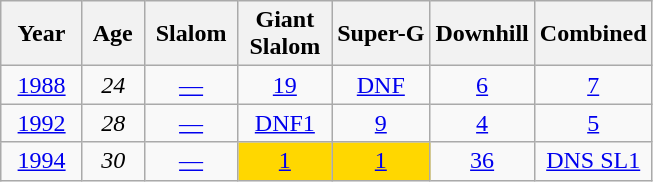<table class=wikitable style="text-align:center">
<tr>
<th>  Year  </th>
<th> Age </th>
<th> Slalom </th>
<th> Giant <br> Slalom </th>
<th>Super-G</th>
<th>Downhill</th>
<th>Combined</th>
</tr>
<tr>
<td><a href='#'>1988</a></td>
<td><em>24</em></td>
<td><a href='#'>—</a></td>
<td><a href='#'>19</a></td>
<td><a href='#'>DNF</a></td>
<td><a href='#'>6</a></td>
<td><a href='#'>7</a></td>
</tr>
<tr>
<td><a href='#'>1992</a></td>
<td><em>28</em></td>
<td><a href='#'>—</a></td>
<td><a href='#'>DNF1</a></td>
<td><a href='#'>9</a></td>
<td><a href='#'>4</a></td>
<td><a href='#'>5</a></td>
</tr>
<tr>
<td><a href='#'>1994</a></td>
<td><em>30</em></td>
<td><a href='#'>—</a></td>
<td style="background:Gold;"><a href='#'>1</a></td>
<td style="background:Gold;"><a href='#'>1</a></td>
<td><a href='#'>36</a></td>
<td><a href='#'>DNS SL1</a></td>
</tr>
</table>
